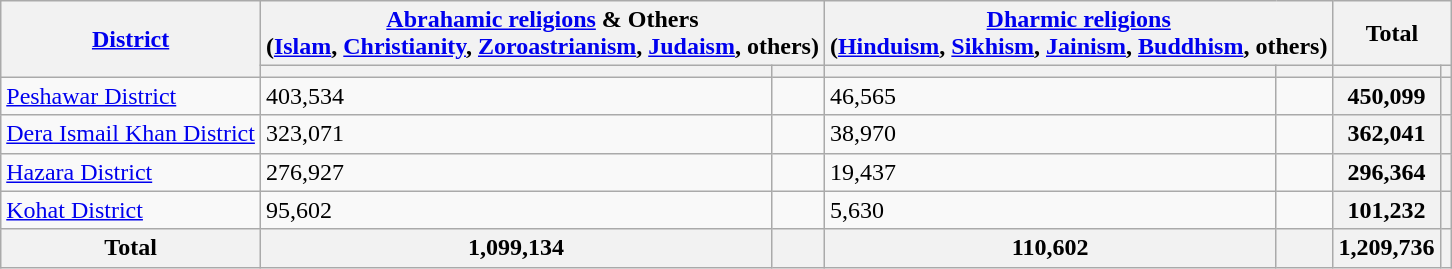<table class="wikitable sortable">
<tr>
<th rowspan="2"><a href='#'>District</a></th>
<th colspan="2"><a href='#'>Abrahamic religions</a> & Others<br>(<a href='#'>Islam</a>, <a href='#'>Christianity</a>, <a href='#'>Zoroastrianism</a>, <a href='#'>Judaism</a>, others)</th>
<th colspan="2"><a href='#'>Dharmic religions</a><br>(<a href='#'>Hinduism</a>, <a href='#'>Sikhism</a>, <a href='#'>Jainism</a>, <a href='#'>Buddhism</a>, others)</th>
<th colspan="2">Total</th>
</tr>
<tr>
<th><a href='#'></a></th>
<th></th>
<th></th>
<th></th>
<th></th>
<th></th>
</tr>
<tr>
<td><a href='#'>Peshawar District</a></td>
<td>403,534</td>
<td></td>
<td>46,565</td>
<td></td>
<th>450,099</th>
<th></th>
</tr>
<tr>
<td><a href='#'>Dera Ismail Khan District</a></td>
<td>323,071</td>
<td></td>
<td>38,970</td>
<td></td>
<th>362,041</th>
<th></th>
</tr>
<tr>
<td><a href='#'>Hazara District</a></td>
<td>276,927</td>
<td></td>
<td>19,437</td>
<td></td>
<th>296,364</th>
<th></th>
</tr>
<tr>
<td><a href='#'>Kohat District</a></td>
<td>95,602</td>
<td></td>
<td>5,630</td>
<td></td>
<th>101,232</th>
<th></th>
</tr>
<tr>
<th>Total</th>
<th>1,099,134</th>
<th></th>
<th>110,602</th>
<th></th>
<th>1,209,736</th>
<th></th>
</tr>
</table>
